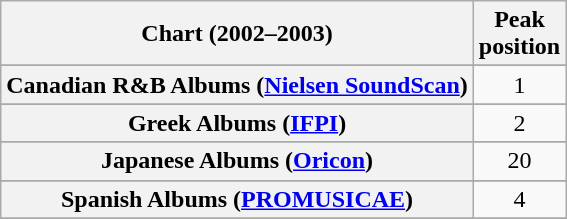<table class="wikitable sortable plainrowheaders" style="text-align:center">
<tr>
<th scope="col">Chart (2002–2003)</th>
<th scope="col">Peak<br>position</th>
</tr>
<tr>
</tr>
<tr>
</tr>
<tr>
</tr>
<tr>
</tr>
<tr>
</tr>
<tr>
<th scope="row">Canadian R&B Albums (<a href='#'>Nielsen SoundScan</a>)</th>
<td style="text-align:center;">1</td>
</tr>
<tr>
</tr>
<tr>
</tr>
<tr>
</tr>
<tr>
</tr>
<tr>
</tr>
<tr>
</tr>
<tr>
<th scope="row">Greek Albums (<a href='#'>IFPI</a>)</th>
<td style="text-align:center;">2</td>
</tr>
<tr>
</tr>
<tr>
</tr>
<tr>
<th scope="row">Japanese Albums (<a href='#'>Oricon</a>)</th>
<td align="center">20</td>
</tr>
<tr>
</tr>
<tr>
</tr>
<tr>
</tr>
<tr>
</tr>
<tr>
<th scope="row">Spanish Albums (<a href='#'>PROMUSICAE</a>)</th>
<td align="center">4</td>
</tr>
<tr>
</tr>
<tr>
</tr>
<tr>
</tr>
<tr>
</tr>
</table>
